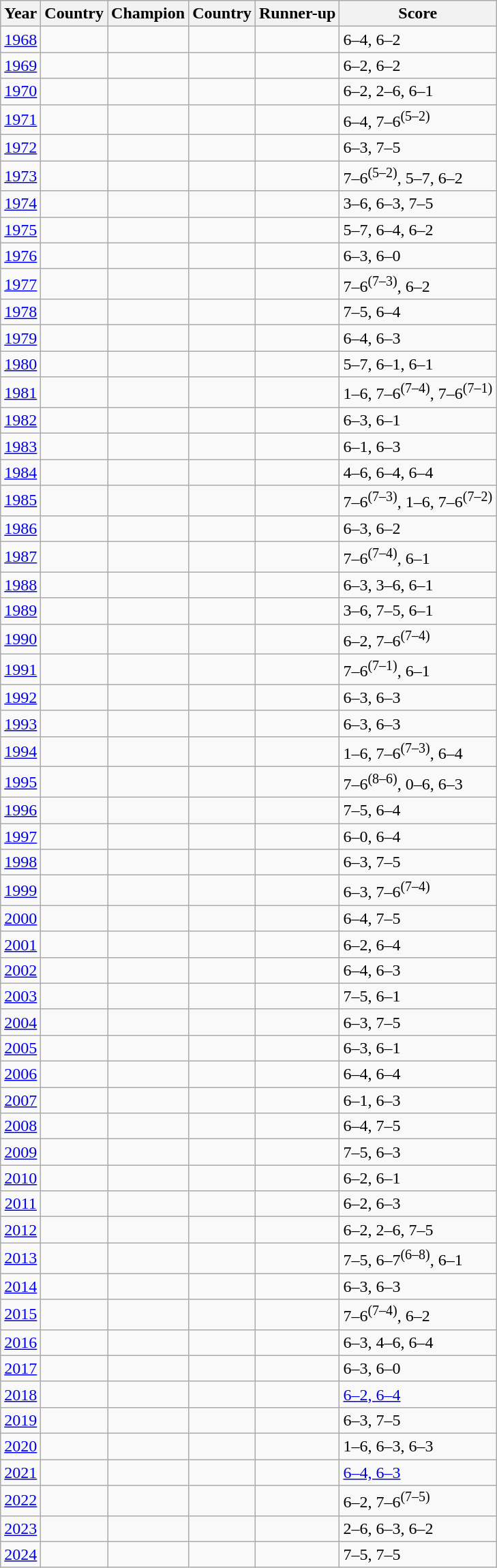<table class="sortable wikitable">
<tr>
<th>Year</th>
<th>Country</th>
<th>Champion</th>
<th>Country</th>
<th>Runner-up</th>
<th class="unsortable">Score</th>
</tr>
<tr>
<td align=center><a href='#'>1968</a></td>
<td></td>
<td></td>
<td></td>
<td></td>
<td>6–4, 6–2</td>
</tr>
<tr>
<td align=center><a href='#'>1969</a></td>
<td></td>
<td> </td>
<td></td>
<td></td>
<td>6–2, 6–2</td>
</tr>
<tr>
<td align=center><a href='#'>1970</a></td>
<td></td>
<td> </td>
<td></td>
<td></td>
<td>6–2, 2–6, 6–1</td>
</tr>
<tr>
<td align=center><a href='#'>1971</a></td>
<td></td>
<td> </td>
<td></td>
<td></td>
<td>6–4, 7–6<sup>(5–2)</sup></td>
</tr>
<tr>
<td align=center><a href='#'>1972</a></td>
<td></td>
<td> </td>
<td></td>
<td></td>
<td>6–3, 7–5</td>
</tr>
<tr>
<td align=center><a href='#'>1973</a></td>
<td></td>
<td> </td>
<td></td>
<td></td>
<td>7–6<sup>(5–2)</sup>, 5–7, 6–2</td>
</tr>
<tr>
<td align=center><a href='#'>1974</a></td>
<td></td>
<td> </td>
<td></td>
<td></td>
<td>3–6, 6–3, 7–5</td>
</tr>
<tr>
<td align=center><a href='#'>1975</a></td>
<td></td>
<td></td>
<td></td>
<td></td>
<td>5–7, 6–4, 6–2</td>
</tr>
<tr>
<td align=center><a href='#'>1976</a></td>
<td></td>
<td> </td>
<td></td>
<td></td>
<td>6–3, 6–0</td>
</tr>
<tr>
<td align=center><a href='#'>1977</a></td>
<td></td>
<td> </td>
<td></td>
<td></td>
<td>7–6<sup>(7–3)</sup>, 6–2</td>
</tr>
<tr>
<td align=center><a href='#'>1978</a></td>
<td></td>
<td> </td>
<td></td>
<td></td>
<td>7–5, 6–4</td>
</tr>
<tr>
<td align=center><a href='#'>1979</a></td>
<td></td>
<td></td>
<td></td>
<td></td>
<td>6–4, 6–3</td>
</tr>
<tr>
<td align=center><a href='#'>1980</a></td>
<td></td>
<td> </td>
<td></td>
<td></td>
<td>5–7, 6–1, 6–1</td>
</tr>
<tr>
<td align=center><a href='#'>1981</a></td>
<td></td>
<td> </td>
<td></td>
<td></td>
<td>1–6, 7–6<sup>(7–4)</sup>, 7–6<sup>(7–1)</sup></td>
</tr>
<tr>
<td align=center><a href='#'>1982</a></td>
<td></td>
<td> </td>
<td></td>
<td></td>
<td>6–3, 6–1</td>
</tr>
<tr>
<td align=center><a href='#'>1983</a></td>
<td></td>
<td></td>
<td></td>
<td></td>
<td>6–1, 6–3</td>
</tr>
<tr>
<td align=center><a href='#'>1984</a></td>
<td></td>
<td> </td>
<td></td>
<td></td>
<td>4–6, 6–4, 6–4</td>
</tr>
<tr>
<td align=center><a href='#'>1985</a></td>
<td></td>
<td></td>
<td></td>
<td></td>
<td>7–6<sup>(7–3)</sup>, 1–6, 7–6<sup>(7–2)</sup></td>
</tr>
<tr>
<td align=center><a href='#'>1986</a></td>
<td></td>
<td> </td>
<td></td>
<td></td>
<td>6–3, 6–2</td>
</tr>
<tr>
<td align=center><a href='#'>1987</a></td>
<td></td>
<td> </td>
<td></td>
<td></td>
<td>7–6<sup>(7–4)</sup>, 6–1</td>
</tr>
<tr>
<td align=center><a href='#'>1988</a></td>
<td></td>
<td></td>
<td></td>
<td></td>
<td>6–3, 3–6, 6–1</td>
</tr>
<tr>
<td align=center><a href='#'>1989</a></td>
<td></td>
<td> </td>
<td></td>
<td></td>
<td>3–6, 7–5, 6–1</td>
</tr>
<tr>
<td align=center><a href='#'>1990</a></td>
<td></td>
<td></td>
<td></td>
<td></td>
<td>6–2, 7–6<sup>(7–4)</sup></td>
</tr>
<tr>
<td align=center><a href='#'>1991</a></td>
<td></td>
<td></td>
<td></td>
<td></td>
<td>7–6<sup>(7–1)</sup>, 6–1</td>
</tr>
<tr>
<td align=center><a href='#'>1992</a></td>
<td></td>
<td> </td>
<td></td>
<td></td>
<td>6–3, 6–3</td>
</tr>
<tr>
<td align=center><a href='#'>1993</a></td>
<td></td>
<td> </td>
<td></td>
<td></td>
<td>6–3, 6–3</td>
</tr>
<tr>
<td align=center><a href='#'>1994</a></td>
<td></td>
<td></td>
<td></td>
<td></td>
<td>1–6, 7–6<sup>(7–3)</sup>, 6–4</td>
</tr>
<tr>
<td align=center><a href='#'>1995</a></td>
<td></td>
<td> </td>
<td></td>
<td></td>
<td>7–6<sup>(8–6)</sup>, 0–6, 6–3</td>
</tr>
<tr>
<td align=center><a href='#'>1996</a></td>
<td></td>
<td> </td>
<td></td>
<td></td>
<td>7–5, 6–4</td>
</tr>
<tr>
<td align=center><a href='#'>1997</a></td>
<td></td>
<td></td>
<td></td>
<td></td>
<td>6–0, 6–4</td>
</tr>
<tr>
<td align=center><a href='#'>1998</a></td>
<td></td>
<td></td>
<td></td>
<td></td>
<td>6–3, 7–5</td>
</tr>
<tr>
<td align=center><a href='#'>1999</a></td>
<td></td>
<td></td>
<td></td>
<td></td>
<td>6–3, 7–6<sup>(7–4)</sup></td>
</tr>
<tr>
<td align=center><a href='#'>2000</a></td>
<td></td>
<td></td>
<td></td>
<td></td>
<td>6–4, 7–5</td>
</tr>
<tr>
<td align=center><a href='#'>2001</a></td>
<td></td>
<td> </td>
<td></td>
<td></td>
<td>6–2, 6–4</td>
</tr>
<tr>
<td align=center><a href='#'>2002</a></td>
<td></td>
<td> </td>
<td></td>
<td></td>
<td>6–4, 6–3</td>
</tr>
<tr>
<td align=center><a href='#'>2003</a></td>
<td></td>
<td></td>
<td></td>
<td></td>
<td>7–5, 6–1</td>
</tr>
<tr>
<td align=center><a href='#'>2004</a></td>
<td></td>
<td></td>
<td></td>
<td></td>
<td>6–3, 7–5</td>
</tr>
<tr>
<td align=center><a href='#'>2005</a></td>
<td></td>
<td></td>
<td></td>
<td></td>
<td>6–3, 6–1</td>
</tr>
<tr>
<td align=center><a href='#'>2006</a></td>
<td></td>
<td></td>
<td></td>
<td></td>
<td>6–4, 6–4</td>
</tr>
<tr>
<td align=center><a href='#'>2007</a></td>
<td></td>
<td> </td>
<td></td>
<td></td>
<td>6–1, 6–3</td>
</tr>
<tr>
<td align=center><a href='#'>2008</a></td>
<td></td>
<td> </td>
<td></td>
<td></td>
<td>6–4, 7–5</td>
</tr>
<tr>
<td align=center><a href='#'>2009</a></td>
<td></td>
<td> </td>
<td></td>
<td></td>
<td>7–5, 6–3</td>
</tr>
<tr>
<td align=center><a href='#'>2010</a></td>
<td></td>
<td> </td>
<td></td>
<td></td>
<td>6–2, 6–1</td>
</tr>
<tr>
<td align=center><a href='#'>2011</a></td>
<td></td>
<td></td>
<td></td>
<td></td>
<td>6–2, 6–3</td>
</tr>
<tr>
<td align=center><a href='#'>2012</a></td>
<td></td>
<td> </td>
<td></td>
<td></td>
<td>6–2, 2–6, 7–5</td>
</tr>
<tr>
<td align=center><a href='#'>2013</a></td>
<td></td>
<td> </td>
<td></td>
<td></td>
<td>7–5, 6–7<sup>(6–8)</sup>, 6–1</td>
</tr>
<tr>
<td align=center><a href='#'>2014</a></td>
<td></td>
<td> </td>
<td></td>
<td></td>
<td>6–3, 6–3</td>
</tr>
<tr>
<td align=center><a href='#'>2015</a></td>
<td></td>
<td></td>
<td></td>
<td></td>
<td>7–6<sup>(7–4)</sup>, 6–2</td>
</tr>
<tr>
<td align=center><a href='#'>2016</a></td>
<td></td>
<td></td>
<td></td>
<td></td>
<td>6–3, 4–6, 6–4</td>
</tr>
<tr>
<td align=center><a href='#'>2017</a></td>
<td></td>
<td></td>
<td></td>
<td></td>
<td>6–3, 6–0</td>
</tr>
<tr>
<td align=center><a href='#'>2018</a></td>
<td></td>
<td></td>
<td></td>
<td></td>
<td><a href='#'>6–2, 6–4</a></td>
</tr>
<tr>
<td align=center><a href='#'>2019</a></td>
<td></td>
<td></td>
<td></td>
<td></td>
<td>6–3, 7–5</td>
</tr>
<tr>
<td align=center><a href='#'>2020</a></td>
<td></td>
<td> </td>
<td></td>
<td></td>
<td>1–6, 6–3, 6–3</td>
</tr>
<tr>
<td align=center><a href='#'>2021</a></td>
<td></td>
<td></td>
<td></td>
<td></td>
<td><a href='#'>6–4, 6–3</a></td>
</tr>
<tr>
<td align=center><a href='#'>2022</a></td>
<td></td>
<td></td>
<td></td>
<td></td>
<td>6–2, 7–6<sup>(7–5)</sup></td>
</tr>
<tr>
<td align=center><a href='#'>2023</a></td>
<td></td>
<td></td>
<td></td>
<td></td>
<td>2–6, 6–3, 6–2</td>
</tr>
<tr>
<td align=center><a href='#'>2024</a></td>
<td></td>
<td></td>
<td></td>
<td></td>
<td>7–5, 7–5</td>
</tr>
</table>
